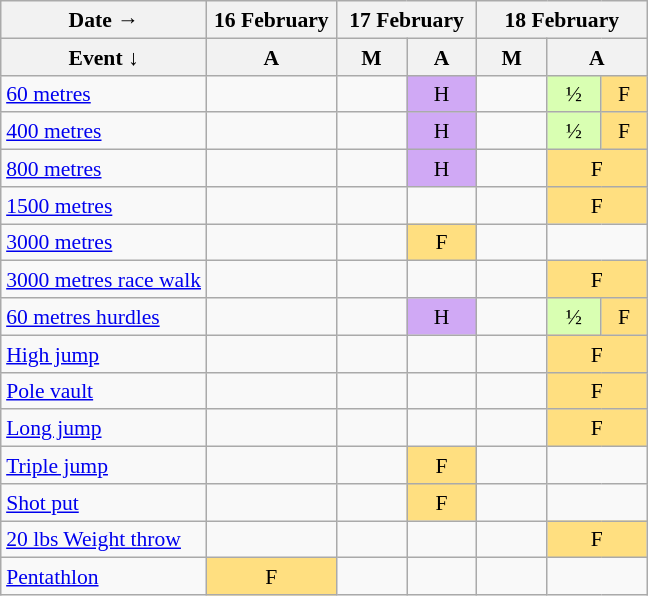<table class="wikitable" style="margin:0.5em auto; font-size:90%; line-height:1.25em;">
<tr align="center">
<th width="130px" colspan=1>Date   →</th>
<th width="40px" colspan=1>16 February</th>
<th width="40px" colspan=2>17 February</th>
<th width="40px" colspan=3>18 February</th>
</tr>
<tr>
<th>Event ↓</th>
<th width="80px">A</th>
<th width="40px">M</th>
<th width="40px" colspan=1>A</th>
<th width="40px">M</th>
<th width="60px" colspan=2>A</th>
</tr>
<tr align="center">
<td align="left"><a href='#'>60 metres</a></td>
<td></td>
<td></td>
<td bgcolor="#D0A9F5" colspan=1>H</td>
<td></td>
<td bgcolor="#D9FFB2" colspan=1>½</td>
<td bgcolor="#FFDF80" colspan=1>F</td>
</tr>
<tr align="center">
<td align="left"><a href='#'>400 metres</a></td>
<td></td>
<td></td>
<td bgcolor="#D0A9F5" colspan=1>H</td>
<td></td>
<td bgcolor="#D9FFB2" colspan=1>½</td>
<td bgcolor="#FFDF80" colspan=1>F</td>
</tr>
<tr align="center">
<td align="left"><a href='#'>800 metres</a></td>
<td></td>
<td></td>
<td bgcolor="#D0A9F5" colspan=1>H</td>
<td></td>
<td bgcolor="#FFDF80" colspan=2>F</td>
</tr>
<tr align="center">
<td align="left"><a href='#'>1500 metres</a></td>
<td></td>
<td></td>
<td></td>
<td></td>
<td bgcolor="#FFDF80" colspan=2>F</td>
</tr>
<tr align="center">
<td align="left"><a href='#'>3000 metres</a></td>
<td></td>
<td></td>
<td bgcolor="#FFDF80" colspan=1>F</td>
<td></td>
<td colspan=2></td>
</tr>
<tr align="center">
<td align="left"><a href='#'>3000 metres race walk</a></td>
<td></td>
<td></td>
<td></td>
<td></td>
<td bgcolor="#FFDF80" colspan=2>F</td>
</tr>
<tr align="center">
<td align="left"><a href='#'>60 metres hurdles</a></td>
<td></td>
<td></td>
<td bgcolor="#D0A9F5" colspan=1>H</td>
<td></td>
<td bgcolor="#D9FFB2" colspan=1>½</td>
<td bgcolor="#FFDF80" colspan=1>F</td>
</tr>
<tr align="center">
<td align="left"><a href='#'>High jump</a></td>
<td></td>
<td></td>
<td></td>
<td></td>
<td bgcolor="#FFDF80" colspan=2>F</td>
</tr>
<tr align="center">
<td align="left"><a href='#'>Pole vault</a></td>
<td></td>
<td></td>
<td></td>
<td></td>
<td bgcolor="#FFDF80" colspan=2>F</td>
</tr>
<tr align="center">
<td align="left"><a href='#'>Long jump</a></td>
<td></td>
<td></td>
<td></td>
<td></td>
<td bgcolor="#FFDF80" colspan=2>F</td>
</tr>
<tr align="center">
<td align="left"><a href='#'>Triple jump</a></td>
<td></td>
<td></td>
<td bgcolor="#FFDF80" colspan=1>F</td>
<td></td>
<td colspan=2></td>
</tr>
<tr align="center">
<td align="left"><a href='#'>Shot put</a></td>
<td></td>
<td></td>
<td bgcolor="#FFDF80" colspan=1>F</td>
<td></td>
<td colspan=2></td>
</tr>
<tr align="center">
<td align="left"><a href='#'>20 lbs Weight throw</a></td>
<td></td>
<td></td>
<td></td>
<td></td>
<td bgcolor="#FFDF80" colspan=2>F</td>
</tr>
<tr align="center">
<td align="left"><a href='#'>Pentathlon</a></td>
<td bgcolor="#FFDF80" colspan=1>F</td>
<td></td>
<td></td>
<td></td>
<td colspan=2></td>
</tr>
</table>
